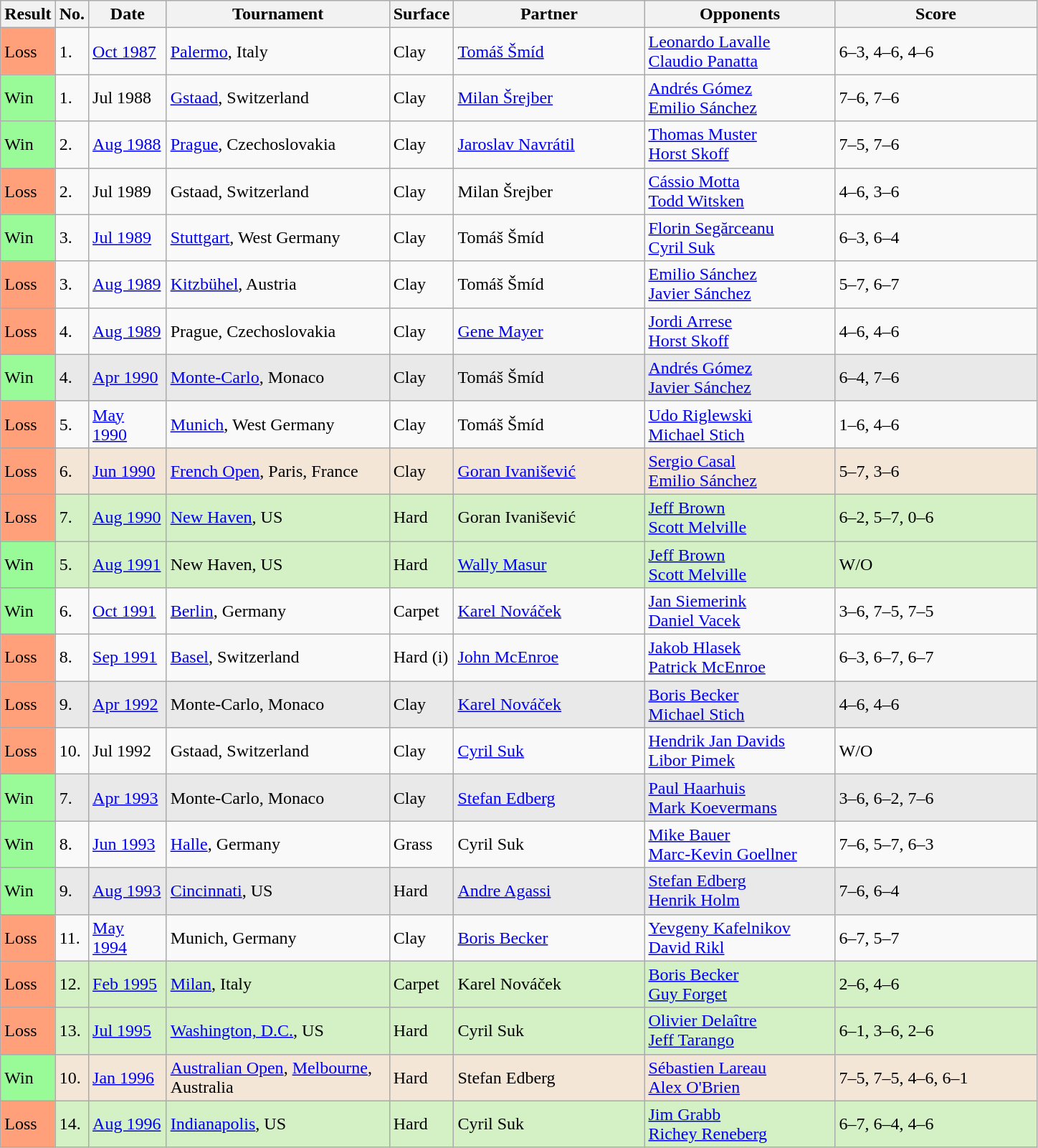<table class="sortable wikitable">
<tr>
<th style="width:40px">Result</th>
<th style="width:20px">No.</th>
<th style="width:65px">Date</th>
<th style="width:200px">Tournament</th>
<th style="width:50px">Surface</th>
<th style="width:170px">Partner</th>
<th style="width:170px">Opponents</th>
<th style="width:180px" class="unsortable">Score</th>
</tr>
<tr>
<td style="background:#ffa07a;">Loss</td>
<td>1.</td>
<td><a href='#'>Oct 1987</a></td>
<td><a href='#'>Palermo</a>, Italy</td>
<td>Clay</td>
<td> <a href='#'>Tomáš Šmíd</a></td>
<td> <a href='#'>Leonardo Lavalle</a> <br>  <a href='#'>Claudio Panatta</a></td>
<td>6–3, 4–6, 4–6</td>
</tr>
<tr>
<td style="background:#98fb98;">Win</td>
<td>1.</td>
<td>Jul 1988</td>
<td><a href='#'>Gstaad</a>, Switzerland</td>
<td>Clay</td>
<td> <a href='#'>Milan Šrejber</a></td>
<td> <a href='#'>Andrés Gómez</a> <br>  <a href='#'>Emilio Sánchez</a></td>
<td>7–6, 7–6</td>
</tr>
<tr>
<td style="background:#98fb98;">Win</td>
<td>2.</td>
<td><a href='#'>Aug 1988</a></td>
<td><a href='#'>Prague</a>, Czechoslovakia</td>
<td>Clay</td>
<td> <a href='#'>Jaroslav Navrátil</a></td>
<td> <a href='#'>Thomas Muster</a> <br>  <a href='#'>Horst Skoff</a></td>
<td>7–5, 7–6</td>
</tr>
<tr>
<td style="background:#ffa07a;">Loss</td>
<td>2.</td>
<td>Jul 1989</td>
<td>Gstaad, Switzerland</td>
<td>Clay</td>
<td> Milan Šrejber</td>
<td> <a href='#'>Cássio Motta</a> <br>  <a href='#'>Todd Witsken</a></td>
<td>4–6, 3–6</td>
</tr>
<tr>
<td style="background:#98fb98;">Win</td>
<td>3.</td>
<td><a href='#'>Jul 1989</a></td>
<td><a href='#'>Stuttgart</a>, West Germany</td>
<td>Clay</td>
<td> Tomáš Šmíd</td>
<td> <a href='#'>Florin Segărceanu</a> <br>  <a href='#'>Cyril Suk</a></td>
<td>6–3, 6–4</td>
</tr>
<tr>
<td style="background:#ffa07a;">Loss</td>
<td>3.</td>
<td><a href='#'>Aug 1989</a></td>
<td><a href='#'>Kitzbühel</a>, Austria</td>
<td>Clay</td>
<td> Tomáš Šmíd</td>
<td> <a href='#'>Emilio Sánchez</a> <br>  <a href='#'>Javier Sánchez</a></td>
<td>5–7, 6–7</td>
</tr>
<tr>
<td style="background:#ffa07a;">Loss</td>
<td>4.</td>
<td><a href='#'>Aug 1989</a></td>
<td>Prague, Czechoslovakia</td>
<td>Clay</td>
<td> <a href='#'>Gene Mayer</a></td>
<td> <a href='#'>Jordi Arrese</a> <br>  <a href='#'>Horst Skoff</a></td>
<td>4–6, 4–6</td>
</tr>
<tr style="background:#e9e9e9;">
<td style="background:#98fb98;">Win</td>
<td>4.</td>
<td><a href='#'>Apr 1990</a></td>
<td><a href='#'>Monte-Carlo</a>, Monaco</td>
<td>Clay</td>
<td> Tomáš Šmíd</td>
<td> <a href='#'>Andrés Gómez</a> <br>  <a href='#'>Javier Sánchez</a></td>
<td>6–4, 7–6</td>
</tr>
<tr>
<td style="background:#ffa07a;">Loss</td>
<td>5.</td>
<td><a href='#'>May 1990</a></td>
<td><a href='#'>Munich</a>, West Germany</td>
<td>Clay</td>
<td> Tomáš Šmíd</td>
<td> <a href='#'>Udo Riglewski</a> <br>  <a href='#'>Michael Stich</a></td>
<td>1–6, 4–6</td>
</tr>
<tr style="background:#f3e6d7;">
<td style="background:#ffa07a;">Loss</td>
<td>6.</td>
<td><a href='#'>Jun 1990</a></td>
<td><a href='#'>French Open</a>, Paris, France</td>
<td>Clay</td>
<td> <a href='#'>Goran Ivanišević</a></td>
<td> <a href='#'>Sergio Casal</a> <br>  <a href='#'>Emilio Sánchez</a></td>
<td>5–7, 3–6</td>
</tr>
<tr style="background:#d4f1c5;">
<td style="background:#ffa07a;">Loss</td>
<td>7.</td>
<td><a href='#'>Aug 1990</a></td>
<td><a href='#'>New Haven</a>, US</td>
<td>Hard</td>
<td> Goran Ivanišević</td>
<td> <a href='#'>Jeff Brown</a> <br>  <a href='#'>Scott Melville</a></td>
<td>6–2, 5–7, 0–6</td>
</tr>
<tr style="background:#d4f1c5;">
<td style="background:#98fb98;">Win</td>
<td>5.</td>
<td><a href='#'>Aug 1991</a></td>
<td>New Haven, US</td>
<td>Hard</td>
<td> <a href='#'>Wally Masur</a></td>
<td> <a href='#'>Jeff Brown</a> <br>  <a href='#'>Scott Melville</a></td>
<td>W/O</td>
</tr>
<tr>
<td style="background:#98fb98;">Win</td>
<td>6.</td>
<td><a href='#'>Oct 1991</a></td>
<td><a href='#'>Berlin</a>, Germany</td>
<td>Carpet</td>
<td> <a href='#'>Karel Nováček</a></td>
<td> <a href='#'>Jan Siemerink</a> <br>  <a href='#'>Daniel Vacek</a></td>
<td>3–6, 7–5, 7–5</td>
</tr>
<tr>
<td style="background:#ffa07a;">Loss</td>
<td>8.</td>
<td><a href='#'>Sep 1991</a></td>
<td><a href='#'>Basel</a>, Switzerland</td>
<td>Hard (i)</td>
<td> <a href='#'>John McEnroe</a></td>
<td> <a href='#'>Jakob Hlasek</a> <br>  <a href='#'>Patrick McEnroe</a></td>
<td>6–3, 6–7, 6–7</td>
</tr>
<tr style="background:#e9e9e9;">
<td style="background:#ffa07a;">Loss</td>
<td>9.</td>
<td><a href='#'>Apr 1992</a></td>
<td>Monte-Carlo, Monaco</td>
<td>Clay</td>
<td> <a href='#'>Karel Nováček</a></td>
<td> <a href='#'>Boris Becker</a> <br>  <a href='#'>Michael Stich</a></td>
<td>4–6, 4–6</td>
</tr>
<tr>
<td style="background:#ffa07a;">Loss</td>
<td>10.</td>
<td>Jul 1992</td>
<td>Gstaad, Switzerland</td>
<td>Clay</td>
<td> <a href='#'>Cyril Suk</a></td>
<td> <a href='#'>Hendrik Jan Davids</a> <br>  <a href='#'>Libor Pimek</a></td>
<td>W/O</td>
</tr>
<tr style="background:#e9e9e9;">
<td style="background:#98fb98;">Win</td>
<td>7.</td>
<td><a href='#'>Apr 1993</a></td>
<td>Monte-Carlo, Monaco</td>
<td>Clay</td>
<td> <a href='#'>Stefan Edberg</a></td>
<td> <a href='#'>Paul Haarhuis</a> <br>  <a href='#'>Mark Koevermans</a></td>
<td>3–6, 6–2, 7–6</td>
</tr>
<tr>
<td style="background:#98fb98;">Win</td>
<td>8.</td>
<td><a href='#'>Jun 1993</a></td>
<td><a href='#'>Halle</a>, Germany</td>
<td>Grass</td>
<td> Cyril Suk</td>
<td> <a href='#'>Mike Bauer</a> <br>  <a href='#'>Marc-Kevin Goellner</a></td>
<td>7–6, 5–7, 6–3</td>
</tr>
<tr style="background:#e9e9e9;">
<td style="background:#98fb98;">Win</td>
<td>9.</td>
<td><a href='#'>Aug 1993</a></td>
<td><a href='#'>Cincinnati</a>, US</td>
<td>Hard</td>
<td> <a href='#'>Andre Agassi</a></td>
<td> <a href='#'>Stefan Edberg</a> <br>  <a href='#'>Henrik Holm</a></td>
<td>7–6, 6–4</td>
</tr>
<tr>
<td style="background:#ffa07a;">Loss</td>
<td>11.</td>
<td><a href='#'>May 1994</a></td>
<td>Munich, Germany</td>
<td>Clay</td>
<td> <a href='#'>Boris Becker</a></td>
<td> <a href='#'>Yevgeny Kafelnikov</a> <br>  <a href='#'>David Rikl</a></td>
<td>6–7, 5–7</td>
</tr>
<tr style="background:#d4f1c5;">
<td style="background:#ffa07a;">Loss</td>
<td>12.</td>
<td><a href='#'>Feb 1995</a></td>
<td><a href='#'>Milan</a>, Italy</td>
<td>Carpet</td>
<td> Karel Nováček</td>
<td> <a href='#'>Boris Becker</a> <br>  <a href='#'>Guy Forget</a></td>
<td>2–6, 4–6</td>
</tr>
<tr style="background:#d4f1c5;">
<td style="background:#ffa07a;">Loss</td>
<td>13.</td>
<td><a href='#'>Jul 1995</a></td>
<td><a href='#'>Washington, D.C.</a>, US</td>
<td>Hard</td>
<td> Cyril Suk</td>
<td> <a href='#'>Olivier Delaître</a> <br>  <a href='#'>Jeff Tarango</a></td>
<td>6–1, 3–6, 2–6</td>
</tr>
<tr style="background:#f3e6d7;">
<td style="background:#98fb98;">Win</td>
<td>10.</td>
<td><a href='#'>Jan 1996</a></td>
<td><a href='#'>Australian Open</a>, <a href='#'>Melbourne</a>, Australia</td>
<td>Hard</td>
<td> Stefan Edberg</td>
<td> <a href='#'>Sébastien Lareau</a> <br>  <a href='#'>Alex O'Brien</a></td>
<td>7–5, 7–5, 4–6, 6–1</td>
</tr>
<tr style="background:#d4f1c5;">
<td style="background:#ffa07a;">Loss</td>
<td>14.</td>
<td><a href='#'>Aug 1996</a></td>
<td><a href='#'>Indianapolis</a>, US</td>
<td>Hard</td>
<td> Cyril Suk</td>
<td> <a href='#'>Jim Grabb</a> <br>  <a href='#'>Richey Reneberg</a></td>
<td>6–7, 6–4, 4–6</td>
</tr>
</table>
